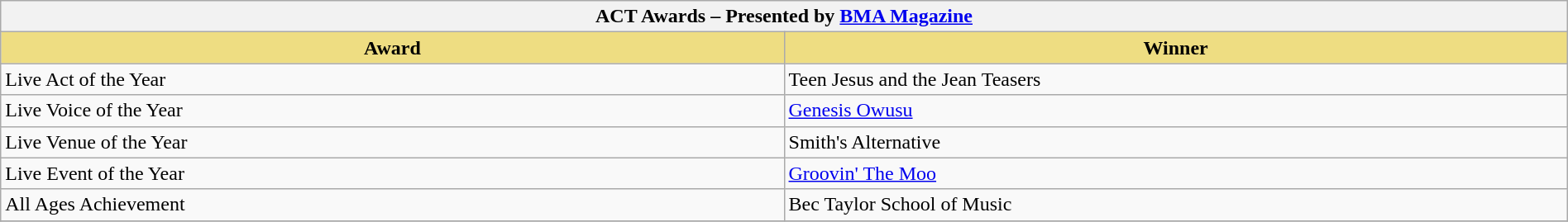<table class="wikitable" width=100%>
<tr>
<th colspan="2">ACT Awards – Presented by <a href='#'>BMA Magazine</a></th>
</tr>
<tr>
<th style="width:10%;background:#EEDD82;">Award</th>
<th style="width:10%;background:#EEDD82;">Winner</th>
</tr>
<tr>
<td>Live Act of the Year</td>
<td>Teen Jesus and the Jean Teasers</td>
</tr>
<tr>
<td>Live Voice of the Year</td>
<td><a href='#'>Genesis Owusu</a></td>
</tr>
<tr>
<td>Live Venue of the Year</td>
<td>Smith's Alternative</td>
</tr>
<tr>
<td>Live Event of the Year</td>
<td><a href='#'>Groovin' The Moo</a></td>
</tr>
<tr>
<td>All Ages Achievement</td>
<td>Bec Taylor School of Music</td>
</tr>
<tr>
</tr>
</table>
